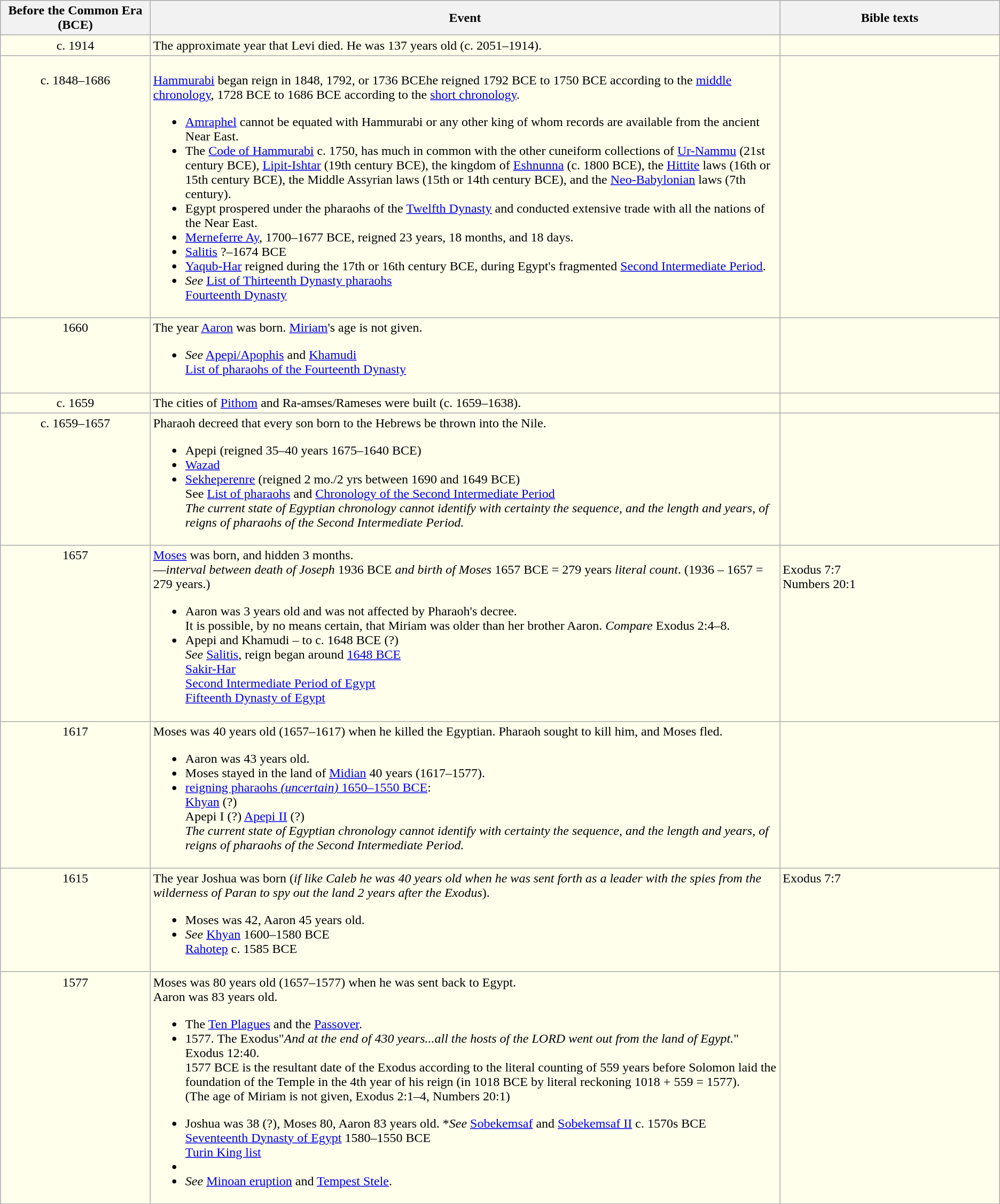<table class="wikitable" style="align:center;">
<tr>
<th style="width:15%;">Before the Common Era<br>(BCE)</th>
<th style="width:63%;">Event</th>
<th style="width:22%;">Bible texts</th>
</tr>
<tr style="text-align:left; background:#ffffec; vertical-align:top;">
<td style="text-align:center;">c. 1914</td>
<td>The approximate year that Levi died. He was 137 years old (c. 2051–1914).</td>
<td></td>
</tr>
<tr style="text-align:left; background:#ffffec; vertical-align:top;">
<td style="text-align:center;"> <br> c. 1848–1686</td>
<td> <br><a href='#'>Hammurabi</a> began reign in 1848, 1792, or 1736 BCEhe reigned 1792 BCE to 1750 BCE according to the <a href='#'>middle chronology</a>, 1728 BCE to 1686 BCE according to the <a href='#'>short chronology</a>.<br><ul><li><a href='#'>Amraphel</a> cannot be equated with Hammurabi or any other king of whom records are available from the ancient Near East.</li><li>The <a href='#'>Code of Hammurabi</a> c. 1750, has much in common with the other cuneiform collections of <a href='#'>Ur-Nammu</a> (21st century BCE), <a href='#'>Lipit-Ishtar</a> (19th century BCE), the kingdom of <a href='#'>Eshnunna</a> (c. 1800 BCE), the <a href='#'>Hittite</a> laws (16th or 15th century BCE), the Middle Assyrian laws (15th or 14th century BCE), and the <a href='#'>Neo-Babylonian</a> laws (7th century).</li><li>Egypt prospered under the pharaohs of the <a href='#'>Twelfth Dynasty</a> and conducted extensive trade with all the nations of the Near East.</li><li><a href='#'>Merneferre Ay</a>, 1700–1677 BCE, reigned 23 years, 18 months, and 18 days.</li><li><a href='#'>Salitis</a> ?–1674 BCE</li><li><a href='#'>Yaqub-Har</a> reigned during the 17th or 16th century BCE, during Egypt's fragmented <a href='#'>Second Intermediate Period</a>.</li><li><em>See</em> <a href='#'>List of Thirteenth Dynasty pharaohs</a> <br> <a href='#'>Fourteenth Dynasty</a></li></ul></td>
<td> <br> </td>
</tr>
<tr style="text-align:left; background:#ffffec; vertical-align:top;">
<td style="text-align:center;">1660</td>
<td>The year <a href='#'>Aaron</a> was born. <a href='#'>Miriam</a>'s age is not given.<br><ul><li><em>See</em> <a href='#'>Apepi/Apophis</a> and <a href='#'>Khamudi</a> <br> <a href='#'>List of pharaohs of the Fourteenth Dynasty</a></li></ul></td>
<td> <br>  <br> </td>
</tr>
<tr style="text-align:left; background:#ffffec; vertical-align:top;">
<td style="text-align:center;">c. 1659</td>
<td>The cities of <a href='#'>Pithom</a> and Ra-amses/Rameses were built (c. 1659–1638).</td>
<td></td>
</tr>
<tr style="text-align:left; background:#ffffec; vertical-align:top;">
<td style="text-align:center;">c. 1659–1657 <br> </td>
<td>Pharaoh decreed that every son born to the Hebrews be thrown into the Nile.<br><ul><li>Apepi (reigned 35–40 years 1675–1640 BCE)</li><li><a href='#'>Wazad</a></li><li><a href='#'>Sekheperenre</a> (reigned 2 mo./2 yrs between 1690 and 1649 BCE) <br> See <a href='#'>List of pharaohs</a> and <a href='#'>Chronology of the Second Intermediate Period</a> <br> <em>The current state of Egyptian chronology cannot identify with certainty the sequence, and the length and years, of reigns of pharaohs of the Second Intermediate Period.</em></li></ul></td>
<td></td>
</tr>
<tr style="text-align:left; background:#ffffec; vertical-align:top;">
<td style="text-align:center;">1657 <br> </td>
<td><a href='#'>Moses</a> was born, and hidden 3 months. <br> —<em>interval between death of Joseph</em> 1936 BCE <em>and birth of Moses</em> 1657 BCE = 279 years <em>literal count</em>. (1936 – 1657 = 279 years.)<br><ul><li>Aaron was 3 years old and was not affected by Pharaoh's decree. <br> It is possible, by no means certain, that Miriam was older than her brother Aaron. <em>Compare</em> Exodus 2:4–8.</li><li>Apepi and Khamudi – to c. 1648 BCE (?) <br> <em>See</em> <a href='#'>Salitis</a>, reign began around <a href='#'>1648 BCE</a> <br> <a href='#'>Sakir-Har</a> <br> <a href='#'>Second Intermediate Period of Egypt</a> <br> <a href='#'>Fifteenth Dynasty of Egypt</a></li></ul></td>
<td> <br> Exodus 7:7 <br> Numbers 20:1 <br> </td>
</tr>
<tr style="text-align:left; background:#ffffec; vertical-align:top;">
<td style="text-align:center;">1617 <br> </td>
<td>Moses was 40 years old (1657–1617) when he killed the Egyptian. Pharaoh sought to kill him, and Moses fled.<br><ul><li>Aaron was 43 years old.</li><li>Moses stayed in the land of <a href='#'>Midian</a> 40 years (1617–1577).</li><li><a href='#'>reigning pharaohs <em>(uncertain)</em> 1650–1550 BCE</a>: <br> <a href='#'>Khyan</a> (?)<br> Apepi I (?) <a href='#'>Apepi II</a> (?) <br><em>The current state of Egyptian chronology cannot identify with certainty the sequence, and the length and years, of reigns of pharaohs of the Second Intermediate Period.</em></li></ul></td>
<td> <br> </td>
</tr>
<tr style="text-align:left; background:#ffffec; vertical-align:top;">
<td style="text-align:center;">1615</td>
<td>The year Joshua was born (<em>if like Caleb he was 40 years old when he was sent forth as a leader with the spies from the wilderness of Paran to spy out the land 2 years after the Exodus</em>).<br><ul><li>Moses was 42, Aaron 45 years old.</li><li><em>See</em> <a href='#'>Khyan</a> 1600–1580 BCE <br> <a href='#'>Rahotep</a> c. 1585 BCE</li></ul></td>
<td>Exodus 7:7 <br>  <br>  <br>  <br> </td>
</tr>
<tr style="text-align:left; background:#ffffec; vertical-align:top;">
<td style="text-align:center;">1577 <br> </td>
<td>Moses was 80 years old (1657–1577) when he was sent back to Egypt. <br> Aaron was 83 years old.<br><ul><li>The <a href='#'>Ten Plagues</a> and the <a href='#'>Passover</a>.</li><li>1577. The Exodus"<em>And at the end of 430 years...all the hosts of the LORD went out from the land of Egypt.</em>" Exodus 12:40. <br> 1577 BCE is the resultant date of the Exodus according to the literal counting of 559 years before Solomon laid the foundation of the Temple in the 4th year of his reign (in 1018 BCE by literal reckoning 1018 + 559 = 1577). <br> (The age of Miriam is not given, Exodus 2:1–4, Numbers 20:1)</li></ul><ul><li>Joshua was 38 (?), Moses 80, Aaron 83 years old. *<em>See</em> <a href='#'>Sobekemsaf</a> and <a href='#'>Sobekemsaf II</a> c. 1570s BCE <br> <a href='#'>Seventeenth Dynasty of Egypt</a> 1580–1550 BCE <br> <a href='#'>Turin King list</a></li><li></li><li><em>See</em> <a href='#'>Minoan eruption</a> and <a href='#'>Tempest Stele</a>.</li></ul></td>
<td></td>
</tr>
</table>
